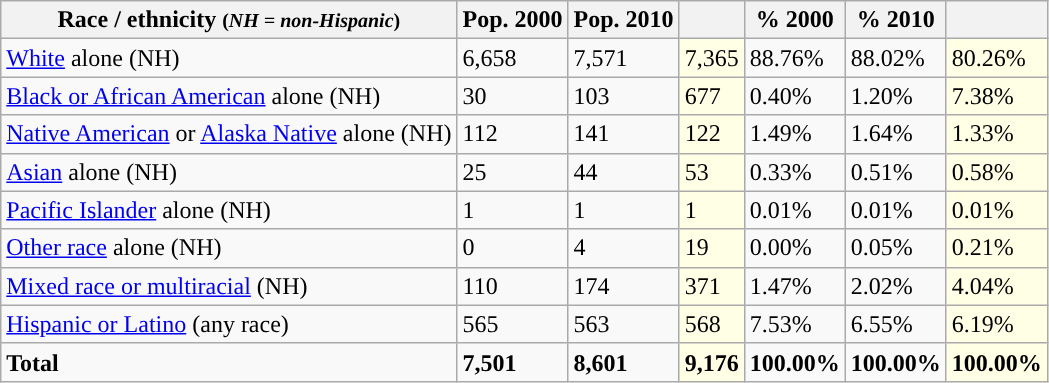<table class="wikitable">
<tr>
<th>Race / ethnicity <small>(<em>NH = non-Hispanic</em>)</small></th>
<th>Pop. 2000</th>
<th>Pop. 2010</th>
<th></th>
<th>% 2000</th>
<th>% 2010</th>
<th></th>
</tr>
<tr>
<td><a href='#'>White</a> alone (NH)</td>
<td>6,658</td>
<td>7,571</td>
<td style='background: #ffffe6;'>7,365</td>
<td>88.76%</td>
<td>88.02%</td>
<td style='background: #ffffe6;'>80.26%</td>
</tr>
<tr>
<td><a href='#'>Black or African American</a> alone (NH)</td>
<td>30</td>
<td>103</td>
<td style='background: #ffffe6;'>677</td>
<td>0.40%</td>
<td>1.20%</td>
<td style='background: #ffffe6;'>7.38%</td>
</tr>
<tr>
<td><a href='#'>Native American</a> or <a href='#'>Alaska Native</a> alone (NH)</td>
<td>112</td>
<td>141</td>
<td style='background: #ffffe6;'>122</td>
<td>1.49%</td>
<td>1.64%</td>
<td style='background: #ffffe6;'>1.33%</td>
</tr>
<tr>
<td><a href='#'>Asian</a> alone (NH)</td>
<td>25</td>
<td>44</td>
<td style='background: #ffffe6;'>53</td>
<td>0.33%</td>
<td>0.51%</td>
<td style='background: #ffffe6;'>0.58%</td>
</tr>
<tr>
<td><a href='#'>Pacific Islander</a> alone (NH)</td>
<td>1</td>
<td>1</td>
<td style='background: #ffffe6;'>1</td>
<td>0.01%</td>
<td>0.01%</td>
<td style='background: #ffffe6;'>0.01%</td>
</tr>
<tr>
<td><a href='#'>Other race</a> alone (NH)</td>
<td>0</td>
<td>4</td>
<td style='background: #ffffe6;'>19</td>
<td>0.00%</td>
<td>0.05%</td>
<td style='background: #ffffe6;'>0.21%</td>
</tr>
<tr>
<td><a href='#'>Mixed race or multiracial</a> (NH)</td>
<td>110</td>
<td>174</td>
<td style='background: #ffffe6;'>371</td>
<td>1.47%</td>
<td>2.02%</td>
<td style='background: #ffffe6;'>4.04%</td>
</tr>
<tr>
<td><a href='#'>Hispanic or Latino</a> (any race)</td>
<td>565</td>
<td>563</td>
<td style='background: #ffffe6;'>568</td>
<td>7.53%</td>
<td>6.55%</td>
<td style='background: #ffffe6;'>6.19%</td>
</tr>
<tr>
<td><strong>Total</strong></td>
<td><strong>7,501</strong></td>
<td><strong>8,601</strong></td>
<td style='background: #ffffe6;'><strong>9,176</strong></td>
<td><strong>100.00%</strong></td>
<td><strong>100.00%</strong></td>
<td style='background: #ffffe6;'><strong>100.00%</strong></td>
</tr>
</table>
